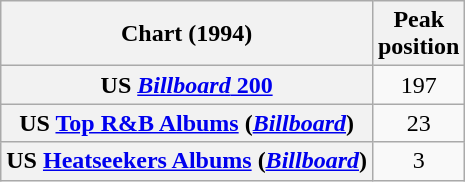<table class="wikitable sortable plainrowheaders" style="text-align:center">
<tr>
<th scope="col">Chart (1994)</th>
<th scope="col">Peak<br> position</th>
</tr>
<tr>
<th scope="row">US <a href='#'><em>Billboard</em> 200</a></th>
<td>197</td>
</tr>
<tr>
<th scope="row">US <a href='#'>Top R&B Albums</a> (<em><a href='#'>Billboard</a></em>)</th>
<td>23</td>
</tr>
<tr>
<th scope="row">US <a href='#'>Heatseekers Albums</a> (<em><a href='#'>Billboard</a></em>)</th>
<td>3</td>
</tr>
</table>
